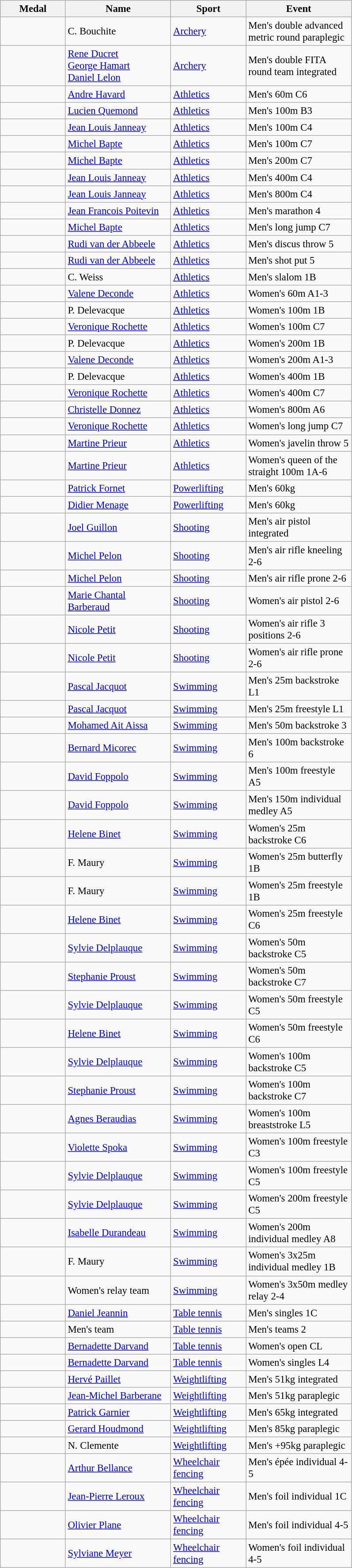<table class=wikitable style="font-size:95%">
<tr>
<th style="width:6em">Medal</th>
<th style="width:10em">Name</th>
<th style="width:7em">Sport</th>
<th style="width:10em">Event</th>
</tr>
<tr>
<td></td>
<td>C. Bouchite</td>
<td><a href='#'>Archery</a></td>
<td>Men's double advanced metric round paraplegic</td>
</tr>
<tr>
<td></td>
<td><a href='#'>Rene Ducret</a><br> <a href='#'>George Hamart</a><br> <a href='#'>Daniel Lelon</a></td>
<td><a href='#'>Archery</a></td>
<td>Men's double FITA round team integrated</td>
</tr>
<tr>
<td></td>
<td><a href='#'>Andre Havard</a></td>
<td><a href='#'>Athletics</a></td>
<td>Men's 60m C6</td>
</tr>
<tr>
<td></td>
<td><a href='#'>Lucien Quemond</a></td>
<td><a href='#'>Athletics</a></td>
<td>Men's 100m B3</td>
</tr>
<tr>
<td></td>
<td><a href='#'>Jean Louis Janneay</a></td>
<td><a href='#'>Athletics</a></td>
<td>Men's 100m C4</td>
</tr>
<tr>
<td></td>
<td><a href='#'>Michel Bapte</a></td>
<td><a href='#'>Athletics</a></td>
<td>Men's 100m C7</td>
</tr>
<tr>
<td></td>
<td><a href='#'>Michel Bapte</a></td>
<td><a href='#'>Athletics</a></td>
<td>Men's 200m C7</td>
</tr>
<tr>
<td></td>
<td><a href='#'>Jean Louis Janneay</a></td>
<td><a href='#'>Athletics</a></td>
<td>Men's 400m C4</td>
</tr>
<tr>
<td></td>
<td><a href='#'>Jean Louis Janneay</a></td>
<td><a href='#'>Athletics</a></td>
<td>Men's 800m C4</td>
</tr>
<tr>
<td></td>
<td><a href='#'>Jean Francois Poitevin</a></td>
<td><a href='#'>Athletics</a></td>
<td>Men's marathon 4</td>
</tr>
<tr>
<td></td>
<td><a href='#'>Michel Bapte</a></td>
<td><a href='#'>Athletics</a></td>
<td>Men's long jump C7</td>
</tr>
<tr>
<td></td>
<td><a href='#'>Rudi van der Abbeele</a></td>
<td><a href='#'>Athletics</a></td>
<td>Men's discus throw 5</td>
</tr>
<tr>
<td></td>
<td><a href='#'>Rudi van der Abbeele</a></td>
<td><a href='#'>Athletics</a></td>
<td>Men's shot put 5</td>
</tr>
<tr>
<td></td>
<td>C. Weiss</td>
<td><a href='#'>Athletics</a></td>
<td>Men's slalom 1B</td>
</tr>
<tr>
<td></td>
<td><a href='#'>Valene Deconde</a></td>
<td><a href='#'>Athletics</a></td>
<td>Women's 60m A1-3</td>
</tr>
<tr>
<td></td>
<td>P. Delevacque</td>
<td><a href='#'>Athletics</a></td>
<td>Women's 100m 1B</td>
</tr>
<tr>
<td></td>
<td><a href='#'>Veronique Rochette</a></td>
<td><a href='#'>Athletics</a></td>
<td>Women's 100m C7</td>
</tr>
<tr>
<td></td>
<td>P. Delevacque</td>
<td><a href='#'>Athletics</a></td>
<td>Women's 200m 1B</td>
</tr>
<tr>
<td></td>
<td><a href='#'>Valene Deconde</a></td>
<td><a href='#'>Athletics</a></td>
<td>Women's 200m A1-3</td>
</tr>
<tr>
<td></td>
<td>P. Delevacque</td>
<td><a href='#'>Athletics</a></td>
<td>Women's 400m 1B</td>
</tr>
<tr>
<td></td>
<td><a href='#'>Veronique Rochette</a></td>
<td><a href='#'>Athletics</a></td>
<td>Women's 400m C7</td>
</tr>
<tr>
<td></td>
<td><a href='#'>Christelle Donnez</a></td>
<td><a href='#'>Athletics</a></td>
<td>Women's 800m A6</td>
</tr>
<tr>
<td></td>
<td><a href='#'>Veronique Rochette</a></td>
<td><a href='#'>Athletics</a></td>
<td>Women's long jump C7</td>
</tr>
<tr>
<td></td>
<td><a href='#'>Martine Prieur</a></td>
<td><a href='#'>Athletics</a></td>
<td>Women's javelin throw 5</td>
</tr>
<tr>
<td></td>
<td><a href='#'>Martine Prieur</a></td>
<td><a href='#'>Athletics</a></td>
<td>Women's queen of the straight 100m 1A-6</td>
</tr>
<tr>
<td></td>
<td><a href='#'>Patrick Fornet</a></td>
<td><a href='#'>Powerlifting</a></td>
<td>Men's 60kg</td>
</tr>
<tr>
<td></td>
<td><a href='#'>Didier Menage</a></td>
<td><a href='#'>Powerlifting</a></td>
<td>Men's 60kg</td>
</tr>
<tr>
<td></td>
<td><a href='#'>Joel Guillon</a></td>
<td><a href='#'>Shooting</a></td>
<td>Men's air pistol integrated</td>
</tr>
<tr>
<td></td>
<td><a href='#'>Michel Pelon</a></td>
<td><a href='#'>Shooting</a></td>
<td>Men's air rifle kneeling 2-6</td>
</tr>
<tr>
<td></td>
<td><a href='#'>Michel Pelon</a></td>
<td><a href='#'>Shooting</a></td>
<td>Men's air rifle prone 2-6</td>
</tr>
<tr>
<td></td>
<td><a href='#'>Marie Chantal Barberaud</a></td>
<td><a href='#'>Shooting</a></td>
<td>Women's air pistol 2-6</td>
</tr>
<tr>
<td></td>
<td><a href='#'>Nicole Petit</a></td>
<td><a href='#'>Shooting</a></td>
<td>Women's air rifle 3 positions 2-6</td>
</tr>
<tr>
<td></td>
<td><a href='#'>Nicole Petit</a></td>
<td><a href='#'>Shooting</a></td>
<td>Women's air rifle prone 2-6</td>
</tr>
<tr>
<td></td>
<td><a href='#'>Pascal Jacquot</a></td>
<td><a href='#'>Swimming</a></td>
<td>Men's 25m backstroke L1</td>
</tr>
<tr>
<td></td>
<td><a href='#'>Pascal Jacquot</a></td>
<td><a href='#'>Swimming</a></td>
<td>Men's 25m freestyle L1</td>
</tr>
<tr>
<td></td>
<td><a href='#'>Mohamed Ait Aissa</a></td>
<td><a href='#'>Swimming</a></td>
<td>Men's 50m backstroke 3</td>
</tr>
<tr>
<td></td>
<td><a href='#'>Bernard Micorec</a></td>
<td><a href='#'>Swimming</a></td>
<td>Men's 100m backstroke 6</td>
</tr>
<tr>
<td></td>
<td><a href='#'>David Foppolo</a></td>
<td><a href='#'>Swimming</a></td>
<td>Men's 100m freestyle A5</td>
</tr>
<tr>
<td></td>
<td><a href='#'>David Foppolo</a></td>
<td><a href='#'>Swimming</a></td>
<td>Men's 150m individual medley A5</td>
</tr>
<tr>
<td></td>
<td><a href='#'>Helene Binet</a></td>
<td><a href='#'>Swimming</a></td>
<td>Women's 25m backstroke C6</td>
</tr>
<tr>
<td></td>
<td>F. Maury</td>
<td><a href='#'>Swimming</a></td>
<td>Women's 25m butterfly 1B</td>
</tr>
<tr>
<td></td>
<td>F. Maury</td>
<td><a href='#'>Swimming</a></td>
<td>Women's 25m freestyle 1B</td>
</tr>
<tr>
<td></td>
<td><a href='#'>Helene Binet</a></td>
<td><a href='#'>Swimming</a></td>
<td>Women's 25m freestyle C6</td>
</tr>
<tr>
<td></td>
<td><a href='#'>Sylvie Delplauque</a></td>
<td><a href='#'>Swimming</a></td>
<td>Women's 50m backstroke C5</td>
</tr>
<tr>
<td></td>
<td><a href='#'>Stephanie Proust</a></td>
<td><a href='#'>Swimming</a></td>
<td>Women's 50m backstroke C7</td>
</tr>
<tr>
<td></td>
<td><a href='#'>Sylvie Delplauque</a></td>
<td><a href='#'>Swimming</a></td>
<td>Women's 50m freestyle C5</td>
</tr>
<tr>
<td></td>
<td><a href='#'>Helene Binet</a></td>
<td><a href='#'>Swimming</a></td>
<td>Women's 50m freestyle C6</td>
</tr>
<tr>
<td></td>
<td><a href='#'>Sylvie Delplauque</a></td>
<td><a href='#'>Swimming</a></td>
<td>Women's 100m backstroke C5</td>
</tr>
<tr>
<td></td>
<td><a href='#'>Stephanie Proust</a></td>
<td><a href='#'>Swimming</a></td>
<td>Women's 100m backstroke C7</td>
</tr>
<tr>
<td></td>
<td><a href='#'>Agnes Beraudias</a></td>
<td><a href='#'>Swimming</a></td>
<td>Women's 100m breaststroke L5</td>
</tr>
<tr>
<td></td>
<td><a href='#'>Violette Spoka</a></td>
<td><a href='#'>Swimming</a></td>
<td>Women's 100m freestyle C3</td>
</tr>
<tr>
<td></td>
<td><a href='#'>Sylvie Delplauque</a></td>
<td><a href='#'>Swimming</a></td>
<td>Women's 100m freestyle C5</td>
</tr>
<tr>
<td></td>
<td><a href='#'>Sylvie Delplauque</a></td>
<td><a href='#'>Swimming</a></td>
<td>Women's 200m freestyle C5</td>
</tr>
<tr>
<td></td>
<td><a href='#'>Isabelle Durandeau</a></td>
<td><a href='#'>Swimming</a></td>
<td>Women's 200m individual medley A8</td>
</tr>
<tr>
<td></td>
<td>F. Maury</td>
<td><a href='#'>Swimming</a></td>
<td>Women's 3x25m individual medley 1B</td>
</tr>
<tr>
<td></td>
<td>Women's relay team</td>
<td><a href='#'>Swimming</a></td>
<td>Women's 3x50m medley relay 2-4</td>
</tr>
<tr>
<td></td>
<td><a href='#'>Daniel Jeannin</a></td>
<td><a href='#'>Table tennis</a></td>
<td>Men's singles 1C</td>
</tr>
<tr>
<td></td>
<td>Men's team</td>
<td><a href='#'>Table tennis</a></td>
<td>Men's teams 2</td>
</tr>
<tr>
<td></td>
<td><a href='#'>Bernadette Darvand</a></td>
<td><a href='#'>Table tennis</a></td>
<td>Women's open CL</td>
</tr>
<tr>
<td></td>
<td><a href='#'>Bernadette Darvand</a></td>
<td><a href='#'>Table tennis</a></td>
<td>Women's singles L4</td>
</tr>
<tr>
<td></td>
<td><a href='#'>Hervé Paillet</a></td>
<td><a href='#'>Weightlifting</a></td>
<td>Men's 51kg integrated</td>
</tr>
<tr>
<td></td>
<td><a href='#'>Jean-Michel Barberane</a></td>
<td><a href='#'>Weightlifting</a></td>
<td>Men's 51kg paraplegic</td>
</tr>
<tr>
<td></td>
<td><a href='#'>Patrick Garnier</a></td>
<td><a href='#'>Weightlifting</a></td>
<td>Men's 65kg integrated</td>
</tr>
<tr>
<td></td>
<td><a href='#'>Gerard Houdmond</a></td>
<td><a href='#'>Weightlifting</a></td>
<td>Men's 85kg paraplegic</td>
</tr>
<tr>
<td></td>
<td>N. Clemente</td>
<td><a href='#'>Weightlifting</a></td>
<td>Men's +95kg paraplegic</td>
</tr>
<tr>
<td></td>
<td><a href='#'>Arthur Bellance</a></td>
<td><a href='#'>Wheelchair fencing</a></td>
<td>Men's épée individual 4-5</td>
</tr>
<tr>
<td></td>
<td><a href='#'>Jean-Pierre Leroux</a></td>
<td><a href='#'>Wheelchair fencing</a></td>
<td>Men's foil individual 1C</td>
</tr>
<tr>
<td></td>
<td><a href='#'>Olivier Plane</a></td>
<td><a href='#'>Wheelchair fencing</a></td>
<td>Men's foil individual 4-5</td>
</tr>
<tr>
<td></td>
<td><a href='#'>Sylviane Meyer</a></td>
<td><a href='#'>Wheelchair fencing</a></td>
<td>Women's foil individual 4-5</td>
</tr>
</table>
